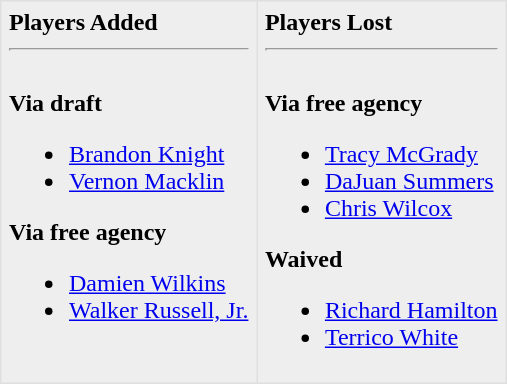<table border=1 style="border-collapse:collapse; background-color:#eeeeee" bordercolor="#DFDFDF" cellpadding="5">
<tr>
<td valign="top"><strong>Players Added</strong> <hr><br><strong>Via draft</strong><ul><li><a href='#'>Brandon Knight</a></li><li><a href='#'>Vernon Macklin</a></li></ul><strong>Via free agency</strong><ul><li><a href='#'>Damien Wilkins</a></li><li><a href='#'>Walker Russell, Jr.</a></li></ul></td>
<td valign="top"><strong>Players Lost</strong> <hr><br><strong>Via free agency</strong><ul><li><a href='#'>Tracy McGrady</a></li><li><a href='#'>DaJuan Summers</a></li><li><a href='#'>Chris Wilcox</a></li></ul><strong>Waived</strong><ul><li><a href='#'>Richard Hamilton</a></li><li><a href='#'>Terrico White</a></li></ul></td>
</tr>
</table>
